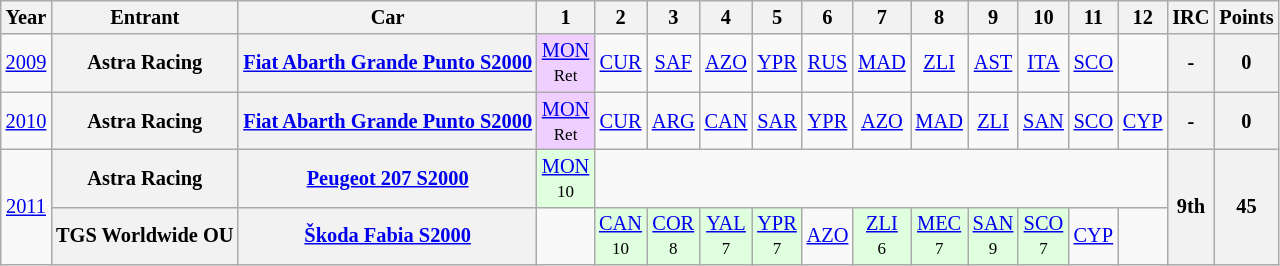<table class="wikitable" border="1" style="text-align:center; font-size:85%;">
<tr>
<th>Year</th>
<th>Entrant</th>
<th>Car</th>
<th>1</th>
<th>2</th>
<th>3</th>
<th>4</th>
<th>5</th>
<th>6</th>
<th>7</th>
<th>8</th>
<th>9</th>
<th>10</th>
<th>11</th>
<th>12</th>
<th>IRC</th>
<th>Points</th>
</tr>
<tr>
<td><a href='#'>2009</a></td>
<th nowrap>Astra Racing</th>
<th nowrap><a href='#'>Fiat Abarth Grande Punto S2000</a></th>
<td style="background:#EFCFFF;"><a href='#'>MON</a> <br><small>Ret</small></td>
<td><a href='#'>CUR</a></td>
<td><a href='#'>SAF</a></td>
<td><a href='#'>AZO</a></td>
<td><a href='#'>YPR</a></td>
<td><a href='#'>RUS</a></td>
<td><a href='#'>MAD</a></td>
<td><a href='#'>ZLI</a></td>
<td><a href='#'>AST</a></td>
<td><a href='#'>ITA</a></td>
<td><a href='#'>SCO</a></td>
<td></td>
<th>-</th>
<th>0</th>
</tr>
<tr>
<td><a href='#'>2010</a></td>
<th nowrap>Astra Racing</th>
<th nowrap><a href='#'>Fiat Abarth Grande Punto S2000</a></th>
<td style="background:#EFCFFF;"><a href='#'>MON</a> <br><small>Ret</small></td>
<td><a href='#'>CUR</a></td>
<td><a href='#'>ARG</a></td>
<td><a href='#'>CAN</a></td>
<td><a href='#'>SAR</a></td>
<td><a href='#'>YPR</a></td>
<td><a href='#'>AZO</a></td>
<td><a href='#'>MAD</a></td>
<td><a href='#'>ZLI</a></td>
<td><a href='#'>SAN</a></td>
<td><a href='#'>SCO</a></td>
<td><a href='#'>CYP</a></td>
<th>-</th>
<th>0</th>
</tr>
<tr>
<td rowspan=2><a href='#'>2011</a></td>
<th nowrap>Astra Racing</th>
<th nowrap><a href='#'>Peugeot 207 S2000</a></th>
<td style="background:#dfffdf;"><a href='#'>MON</a> <br><small>10</small></td>
<td colspan=11></td>
<th rowspan=2>9th</th>
<th rowspan=2>45</th>
</tr>
<tr>
<th nowrap>TGS Worldwide OU</th>
<th nowrap><a href='#'>Škoda Fabia S2000</a></th>
<td></td>
<td style="background:#dfffdf;"><a href='#'>CAN</a> <br><small>10</small></td>
<td style="background:#dfffdf;"><a href='#'>COR</a> <br><small>8</small></td>
<td style="background:#dfffdf;"><a href='#'>YAL</a> <br><small>7</small></td>
<td style="background:#dfffdf;"><a href='#'>YPR</a> <br><small>7</small></td>
<td><a href='#'>AZO</a></td>
<td style="background:#dfffdf;"><a href='#'>ZLI</a> <br><small>6</small></td>
<td style="background:#dfffdf;"><a href='#'>MEC</a> <br><small>7</small></td>
<td style="background:#dfffdf;"><a href='#'>SAN</a> <br><small>9</small></td>
<td style="background:#dfffdf;"><a href='#'>SCO</a> <br><small>7</small></td>
<td><a href='#'>CYP</a></td>
<td></td>
</tr>
</table>
